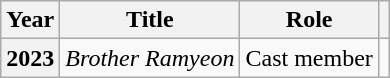<table class="wikitable plainrowheaders sortable">
<tr>
<th scope="col">Year</th>
<th scope="col">Title</th>
<th scope="col">Role</th>
<th scope="col" class="unsortable"></th>
</tr>
<tr>
<th scope="row">2023</th>
<td><em>Brother Ramyeon</em></td>
<td>Cast member</td>
<td align="center"></td>
</tr>
</table>
